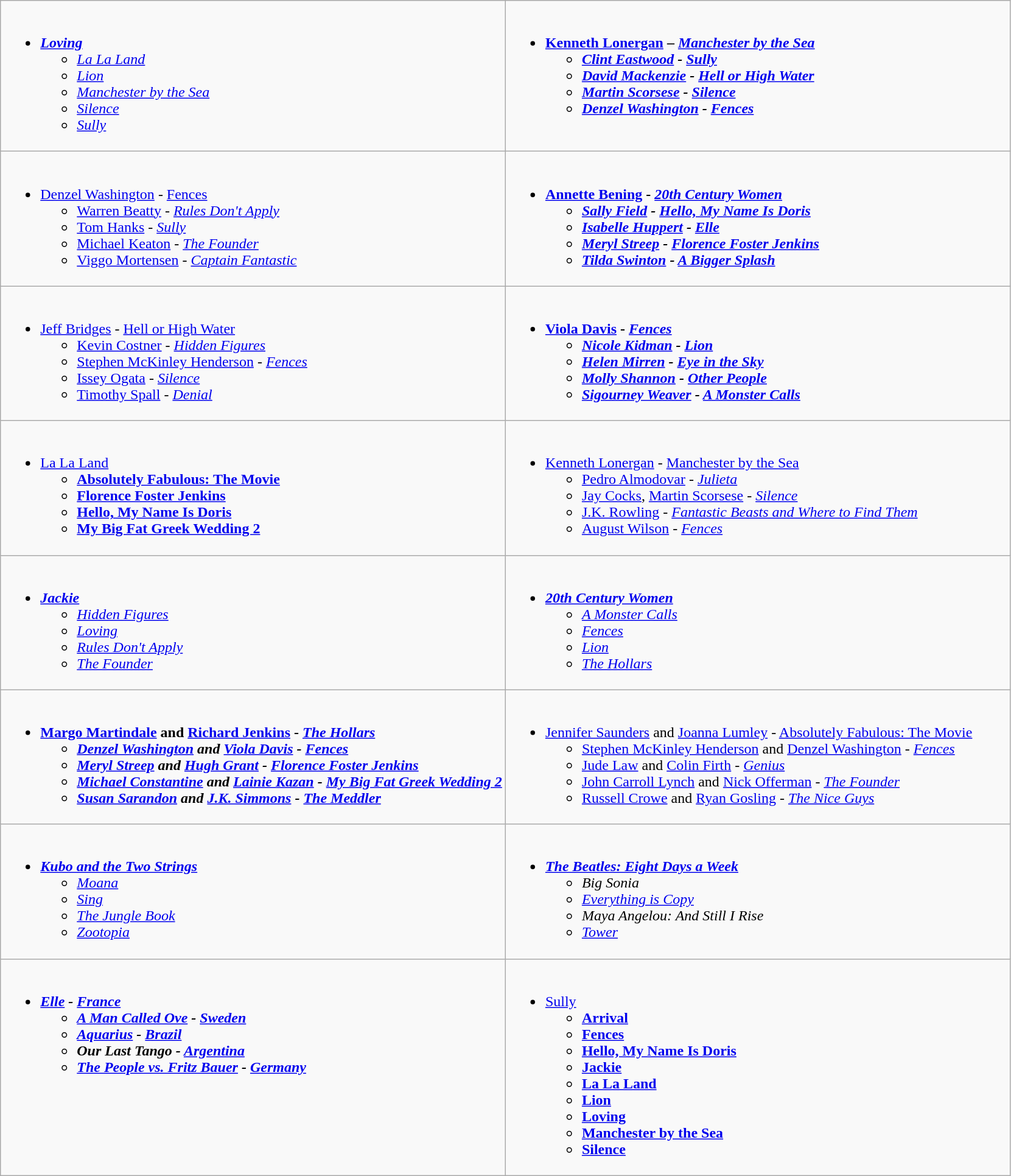<table class=wikitable>
<tr>
<td style="vertical-align:top; width:50%;"><br><ul><li><strong><em><a href='#'>Loving</a></em></strong><ul><li><em><a href='#'>La La Land</a></em></li><li><em><a href='#'>Lion</a></em></li><li><em><a href='#'>Manchester by the Sea</a></em></li><li><em><a href='#'>Silence</a></em></li><li><em><a href='#'>Sully</a></em></li></ul></li></ul></td>
<td style="vertical-align:top; width:50%;"><br><ul><li><strong><a href='#'>Kenneth Lonergan</a> – <em><a href='#'>Manchester by the Sea</a><strong><em><ul><li><a href='#'>Clint Eastwood</a> - </em><a href='#'>Sully</a><em></li><li><a href='#'>David Mackenzie</a> - </em><a href='#'>Hell or High Water</a><em></li><li><a href='#'>Martin Scorsese</a> - </em><a href='#'>Silence</a><em></li><li><a href='#'>Denzel Washington</a> - </em><a href='#'>Fences</a><em></li></ul></li></ul></td>
</tr>
<tr>
<td style="vertical-align:top; width:50%;"><br><ul><li></strong><a href='#'>Denzel Washington</a> - </em><a href='#'>Fences</a></em></strong><ul><li><a href='#'>Warren Beatty</a> - <em><a href='#'>Rules Don't Apply</a></em></li><li><a href='#'>Tom Hanks</a> - <em><a href='#'>Sully</a></em></li><li><a href='#'>Michael Keaton</a> - <em><a href='#'>The Founder</a></em></li><li><a href='#'>Viggo Mortensen</a> - <em><a href='#'>Captain Fantastic</a></em></li></ul></li></ul></td>
<td style="vertical-align:top; width:50%;"><br><ul><li><strong><a href='#'>Annette Bening</a> - <em><a href='#'>20th Century Women</a><strong><em><ul><li><a href='#'>Sally Field</a> - </em><a href='#'>Hello, My Name Is Doris</a><em></li><li><a href='#'>Isabelle Huppert</a> - </em><a href='#'>Elle</a><em></li><li><a href='#'>Meryl Streep</a> - </em><a href='#'>Florence Foster Jenkins</a><em></li><li><a href='#'>Tilda Swinton</a> - </em><a href='#'>A Bigger Splash</a><em></li></ul></li></ul></td>
</tr>
<tr>
<td style="vertical-align:top; width:50%;"><br><ul><li></strong><a href='#'>Jeff Bridges</a> - </em><a href='#'>Hell or High Water</a></em></strong><ul><li><a href='#'>Kevin Costner</a> - <em><a href='#'>Hidden Figures</a></em></li><li><a href='#'>Stephen McKinley Henderson</a> - <em><a href='#'>Fences</a></em></li><li><a href='#'>Issey Ogata</a> - <em><a href='#'>Silence</a></em></li><li><a href='#'>Timothy Spall</a> - <em><a href='#'>Denial</a></em></li></ul></li></ul></td>
<td style="vertical-align:top; width:50%;"><br><ul><li><strong><a href='#'>Viola Davis</a> - <em><a href='#'>Fences</a><strong><em><ul><li><a href='#'>Nicole Kidman</a> - </em><a href='#'>Lion</a><em></li><li><a href='#'>Helen Mirren</a> - </em><a href='#'>Eye in the Sky</a><em></li><li><a href='#'>Molly Shannon</a> - </em><a href='#'>Other People</a><em></li><li><a href='#'>Sigourney Weaver</a> - </em><a href='#'>A Monster Calls</a><em></li></ul></li></ul></td>
</tr>
<tr>
<td style="vertical-align:top; width:50%;"><br><ul><li></em></strong><a href='#'>La La Land</a><strong><em><ul><li></em><a href='#'>Absolutely Fabulous: The Movie</a><em></li><li></em><a href='#'>Florence Foster Jenkins</a><em></li><li></em><a href='#'>Hello, My Name Is Doris</a><em></li><li></em><a href='#'>My Big Fat Greek Wedding 2</a><em></li></ul></li></ul></td>
<td style="vertical-align:top; width:50%;"><br><ul><li></strong><a href='#'>Kenneth Lonergan</a> - </em><a href='#'>Manchester by the Sea</a></em></strong><ul><li><a href='#'>Pedro Almodovar</a> - <em><a href='#'>Julieta</a></em></li><li><a href='#'>Jay Cocks</a>, <a href='#'>Martin Scorsese</a> - <em><a href='#'>Silence</a></em></li><li><a href='#'>J.K. Rowling</a> - <em><a href='#'>Fantastic Beasts and Where to Find Them</a></em></li><li><a href='#'>August Wilson</a> - <em><a href='#'>Fences</a></em></li></ul></li></ul></td>
</tr>
<tr>
<td style="vertical-align:top; width:50%;"><br><ul><li><strong><em><a href='#'>Jackie</a></em></strong><ul><li><em><a href='#'>Hidden Figures</a></em></li><li><em><a href='#'>Loving</a></em></li><li><em><a href='#'>Rules Don't Apply</a></em></li><li><em><a href='#'>The Founder</a></em></li></ul></li></ul></td>
<td style="vertical-align:top; width:50%;"><br><ul><li><strong><em><a href='#'>20th Century Women</a></em></strong><ul><li><em><a href='#'>A Monster Calls</a></em></li><li><em><a href='#'>Fences</a></em></li><li><em><a href='#'>Lion</a></em></li><li><em><a href='#'>The Hollars</a></em></li></ul></li></ul></td>
</tr>
<tr>
<td style="vertical-align:top; width:50%;"><br><ul><li><strong><a href='#'>Margo Martindale</a> and <a href='#'>Richard Jenkins</a> - <em><a href='#'>The Hollars</a><strong><em><ul><li><a href='#'>Denzel Washington</a> and <a href='#'>Viola Davis</a> - </em><a href='#'>Fences</a><em></li><li><a href='#'>Meryl Streep</a> and <a href='#'>Hugh Grant</a> - </em><a href='#'>Florence Foster Jenkins</a><em></li><li><a href='#'>Michael Constantine</a> and <a href='#'>Lainie Kazan</a> - </em><a href='#'>My Big Fat Greek Wedding 2</a><em></li><li><a href='#'>Susan Sarandon</a> and <a href='#'>J.K. Simmons</a> - </em><a href='#'>The Meddler</a><em></li></ul></li></ul></td>
<td style="vertical-align:top; width:50%;"><br><ul><li></strong><a href='#'>Jennifer Saunders</a> and <a href='#'>Joanna Lumley</a> - </em><a href='#'>Absolutely Fabulous: The Movie</a></em></strong><ul><li><a href='#'>Stephen McKinley Henderson</a> and <a href='#'>Denzel Washington</a> - <em><a href='#'>Fences</a></em></li><li><a href='#'>Jude Law</a> and <a href='#'>Colin Firth</a> - <em><a href='#'>Genius</a></em></li><li><a href='#'>John Carroll Lynch</a> and <a href='#'>Nick Offerman</a> - <em><a href='#'>The Founder</a></em></li><li><a href='#'>Russell Crowe</a> and <a href='#'>Ryan Gosling</a> - <em><a href='#'>The Nice Guys</a></em></li></ul></li></ul></td>
</tr>
<tr>
<td style="vertical-align:top; width:50%;"><br><ul><li><strong><em><a href='#'>Kubo and the Two Strings</a></em></strong><ul><li><em><a href='#'>Moana</a></em></li><li><em><a href='#'>Sing</a></em></li><li><em><a href='#'>The Jungle Book</a></em></li><li><em><a href='#'>Zootopia</a></em></li></ul></li></ul></td>
<td style="vertical-align:top; width:50%;"><br><ul><li><strong><em><a href='#'>The Beatles: Eight Days a Week</a></em></strong><ul><li><em>Big Sonia</em></li><li><em><a href='#'>Everything is Copy</a></em></li><li><em>Maya Angelou: And Still I Rise</em></li><li><em><a href='#'>Tower</a></em></li></ul></li></ul></td>
</tr>
<tr>
<td style="vertical-align:top; width:50%;"><br><ul><li><strong><em><a href='#'>Elle</a><em> - <a href='#'>France</a><strong><ul><li></em><a href='#'>A Man Called Ove</a><em> - <a href='#'>Sweden</a></li><li></em><a href='#'>Aquarius</a><em> - <a href='#'>Brazil</a></li><li></em>Our Last Tango<em> - <a href='#'>Argentina</a></li><li></em><a href='#'>The People vs. Fritz Bauer</a><em> - <a href='#'>Germany</a></li></ul></li></ul></td>
<td style="vertical-align:top; width:50%;"><br><ul><li></em></strong><a href='#'>Sully</a><strong><em><ul><li></em><a href='#'>Arrival</a><em></li><li></em><a href='#'>Fences</a><em></li><li></em><a href='#'>Hello, My Name Is Doris</a><em></li><li></em><a href='#'>Jackie</a><em></li><li></em><a href='#'>La La Land</a><em></li><li></em><a href='#'>Lion</a><em></li><li></em><a href='#'>Loving</a><em></li><li></em><a href='#'>Manchester by the Sea</a><em></li><li></em><a href='#'>Silence</a><em></li></ul></li></ul></td>
</tr>
</table>
